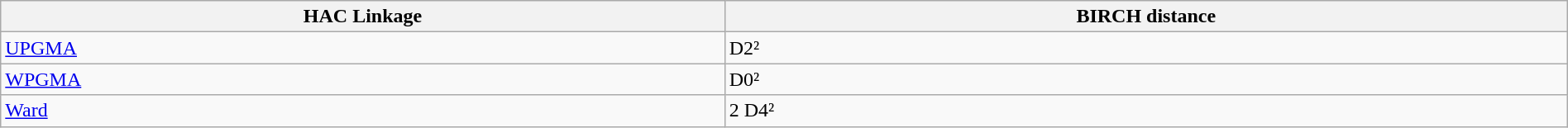<table class="wikitable" width=100%>
<tr>
<th>HAC Linkage</th>
<th>BIRCH distance</th>
</tr>
<tr>
<td><a href='#'>UPGMA</a></td>
<td>D2²</td>
</tr>
<tr>
<td><a href='#'>WPGMA</a></td>
<td>D0²</td>
</tr>
<tr>
<td><a href='#'>Ward</a></td>
<td>2 D4²</td>
</tr>
</table>
